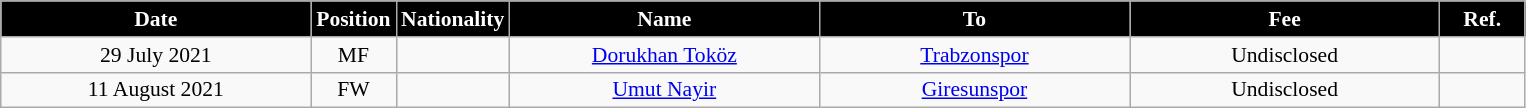<table class="wikitable"  style="text-align:center; font-size:90%; ">
<tr>
<th style="background:#000000; color:white; width:200px;">Date</th>
<th style="background:#000000; color:white; width:50px;">Position</th>
<th style="background:#000000; color:white; width:50px;">Nationality</th>
<th style="background:#000000; color:white; width:200px;">Name</th>
<th style="background:#000000; color:white; width:200px;">To</th>
<th style="background:#000000; color:white; width:200px;">Fee</th>
<th style="background:#000000; color:white; width:50px;">Ref.</th>
</tr>
<tr>
<td>29 July 2021</td>
<td>MF</td>
<td></td>
<td><a href='#'>Dorukhan Toköz</a></td>
<td><a href='#'>Trabzonspor</a></td>
<td>Undisclosed</td>
<td></td>
</tr>
<tr>
<td>11 August 2021</td>
<td>FW</td>
<td></td>
<td><a href='#'>Umut Nayir</a></td>
<td><a href='#'>Giresunspor</a></td>
<td>Undisclosed</td>
<td></td>
</tr>
</table>
